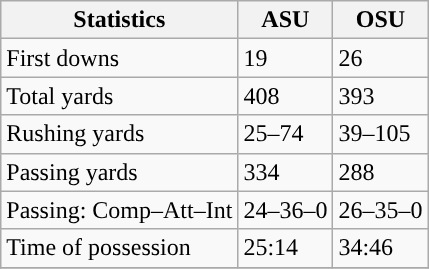<table class="wikitable" style="float: left;">
<tr>
<th>Statistics</th>
<th>ASU</th>
<th>OSU</th>
</tr>
<tr>
<td>First downs</td>
<td>19</td>
<td>26</td>
</tr>
<tr>
<td>Total yards</td>
<td>408</td>
<td>393</td>
</tr>
<tr>
<td>Rushing yards</td>
<td>25–74</td>
<td>39–105</td>
</tr>
<tr>
<td>Passing yards</td>
<td>334</td>
<td>288</td>
</tr>
<tr>
<td>Passing: Comp–Att–Int</td>
<td>24–36–0</td>
<td>26–35–0</td>
</tr>
<tr>
<td>Time of possession</td>
<td>25:14</td>
<td>34:46</td>
</tr>
<tr>
</tr>
</table>
